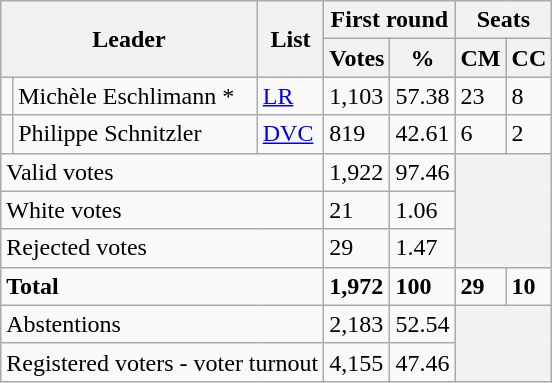<table class="wikitable">
<tr>
<th colspan="2" rowspan="2">Leader</th>
<th rowspan="2">List</th>
<th colspan="2">First round</th>
<th colspan="2">Seats</th>
</tr>
<tr>
<th>Votes</th>
<th>%</th>
<th>CM</th>
<th>CC</th>
</tr>
<tr>
<td bgcolor=></td>
<td>Michèle Eschlimann *</td>
<td><a href='#'>LR</a></td>
<td>1,103</td>
<td>57.38</td>
<td>23</td>
<td>8</td>
</tr>
<tr>
<td bgcolor=></td>
<td>Philippe Schnitzler</td>
<td><a href='#'>DVC</a></td>
<td>819</td>
<td>42.61</td>
<td>6</td>
<td>2</td>
</tr>
<tr>
<td colspan="3">Valid votes</td>
<td>1,922</td>
<td>97.46</td>
<th colspan="2" rowspan="3"></th>
</tr>
<tr>
<td colspan="3">White votes</td>
<td>21</td>
<td>1.06</td>
</tr>
<tr>
<td colspan="3">Rejected votes</td>
<td>29</td>
<td>1.47</td>
</tr>
<tr>
<td colspan="3"><strong>Total</strong></td>
<td><strong>1,972</strong></td>
<td><strong>100</strong></td>
<td><strong>29</strong></td>
<td><strong>10</strong></td>
</tr>
<tr>
<td colspan="3">Abstentions</td>
<td>2,183</td>
<td>52.54</td>
<th colspan="2" rowspan="2"></th>
</tr>
<tr>
<td colspan="3">Registered voters - voter turnout</td>
<td>4,155</td>
<td>47.46</td>
</tr>
</table>
